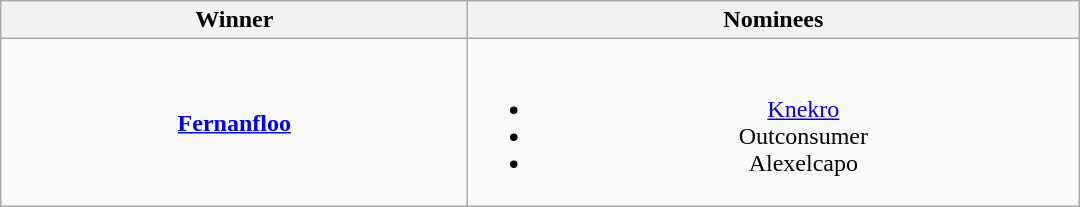<table class="wikitable" style="text-align:center;">
<tr>
<th scope="col" style="width:19em;">Winner</th>
<th scope="col" style="width:25em;">Nominees</th>
</tr>
<tr>
<td><strong> <a href='#'>Fernanfloo</a></strong></td>
<td><br><ul><li> <a href='#'>Knekro</a></li><li> Outconsumer</li><li> Alexelcapo</li></ul></td>
</tr>
</table>
